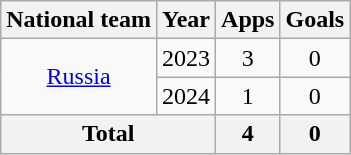<table class=wikitable style=text-align:center>
<tr>
<th>National team</th>
<th>Year</th>
<th>Apps</th>
<th>Goals</th>
</tr>
<tr>
<td rowspan="2"><a href='#'>Russia</a></td>
<td>2023</td>
<td>3</td>
<td>0</td>
</tr>
<tr>
<td>2024</td>
<td>1</td>
<td>0</td>
</tr>
<tr>
<th colspan="2">Total</th>
<th>4</th>
<th>0</th>
</tr>
</table>
